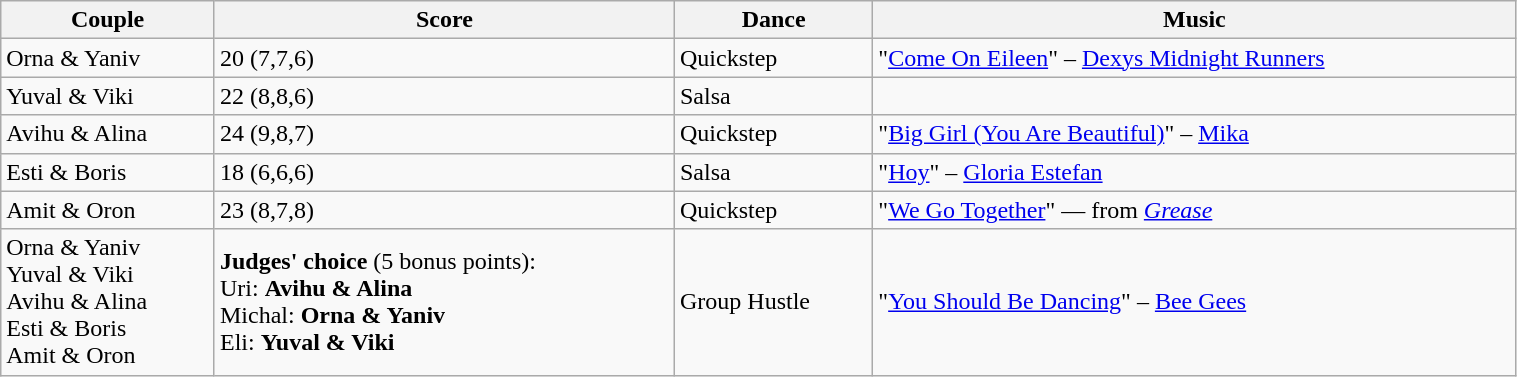<table class="wikitable" style="width:80%;">
<tr>
<th>Couple</th>
<th>Score</th>
<th>Dance</th>
<th>Music</th>
</tr>
<tr>
<td>Orna & Yaniv</td>
<td>20 (7,7,6)</td>
<td>Quickstep</td>
<td>"<a href='#'>Come On Eileen</a>" – <a href='#'>Dexys Midnight Runners</a></td>
</tr>
<tr>
<td>Yuval & Viki</td>
<td>22 (8,8,6)</td>
<td>Salsa</td>
<td></td>
</tr>
<tr>
<td>Avihu & Alina</td>
<td>24 (9,8,7)</td>
<td>Quickstep</td>
<td>"<a href='#'>Big Girl (You Are Beautiful)</a>" – <a href='#'>Mika</a></td>
</tr>
<tr>
<td>Esti & Boris</td>
<td>18 (6,6,6)</td>
<td>Salsa</td>
<td>"<a href='#'>Hoy</a>" – <a href='#'>Gloria Estefan</a></td>
</tr>
<tr>
<td>Amit & Oron</td>
<td>23 (8,7,8)</td>
<td>Quickstep</td>
<td>"<a href='#'>We Go Together</a>" — from <em><a href='#'>Grease</a></em></td>
</tr>
<tr>
<td>Orna & Yaniv<br>Yuval & Viki<br> Avihu & Alina<br>Esti & Boris<br>Amit & Oron</td>
<td><strong>Judges' choice</strong> (5 bonus points):<br>Uri: <strong>Avihu & Alina</strong><br>Michal: <strong>Orna & Yaniv</strong><br>Eli: <strong>Yuval & Viki</strong></td>
<td>Group Hustle</td>
<td>"<a href='#'>You Should Be Dancing</a>" – <a href='#'>Bee Gees</a></td>
</tr>
</table>
